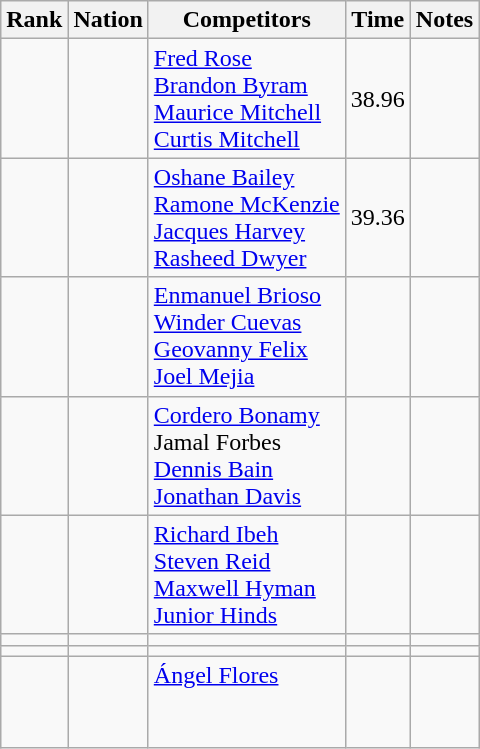<table class="wikitable sortable" style="text-align:center">
<tr>
<th>Rank</th>
<th>Nation</th>
<th>Competitors</th>
<th>Time</th>
<th>Notes</th>
</tr>
<tr>
<td></td>
<td align=left></td>
<td align=left><a href='#'>Fred Rose</a><br><a href='#'>Brandon Byram</a><br><a href='#'>Maurice Mitchell</a><br><a href='#'>Curtis Mitchell</a></td>
<td>38.96</td>
<td></td>
</tr>
<tr>
<td></td>
<td align=left></td>
<td align=left><a href='#'>Oshane Bailey</a><br><a href='#'>Ramone McKenzie</a><br><a href='#'>Jacques Harvey</a><br><a href='#'>Rasheed Dwyer</a></td>
<td>39.36</td>
<td></td>
</tr>
<tr>
<td></td>
<td align=left></td>
<td align=left><a href='#'>Enmanuel Brioso</a><br><a href='#'>Winder Cuevas</a><br><a href='#'>Geovanny Felix</a><br><a href='#'>Joel Mejia</a></td>
<td></td>
<td></td>
</tr>
<tr>
<td></td>
<td align=left></td>
<td align=left><a href='#'>Cordero Bonamy</a><br>Jamal Forbes<br><a href='#'>Dennis Bain</a><br><a href='#'>Jonathan Davis</a></td>
<td></td>
<td></td>
</tr>
<tr>
<td></td>
<td align=left></td>
<td align=left><a href='#'>Richard Ibeh</a><br><a href='#'>Steven Reid</a><br><a href='#'>Maxwell Hyman</a><br><a href='#'>Junior Hinds</a></td>
<td></td>
<td></td>
</tr>
<tr>
<td></td>
<td align=left></td>
<td align=left></td>
<td></td>
<td></td>
</tr>
<tr>
<td></td>
<td align=left></td>
<td align=left></td>
<td></td>
<td></td>
</tr>
<tr>
<td></td>
<td align=left></td>
<td align=left><a href='#'>Ángel Flores</a><br><br><br></td>
<td></td>
<td></td>
</tr>
</table>
